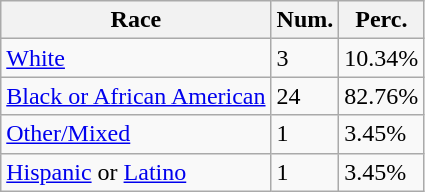<table class="wikitable">
<tr>
<th>Race</th>
<th>Num.</th>
<th>Perc.</th>
</tr>
<tr>
<td><a href='#'>White</a></td>
<td>3</td>
<td>10.34%</td>
</tr>
<tr>
<td><a href='#'>Black or African American</a></td>
<td>24</td>
<td>82.76%</td>
</tr>
<tr>
<td><a href='#'>Other/Mixed</a></td>
<td>1</td>
<td>3.45%</td>
</tr>
<tr>
<td><a href='#'>Hispanic</a> or <a href='#'>Latino</a></td>
<td>1</td>
<td>3.45%</td>
</tr>
</table>
